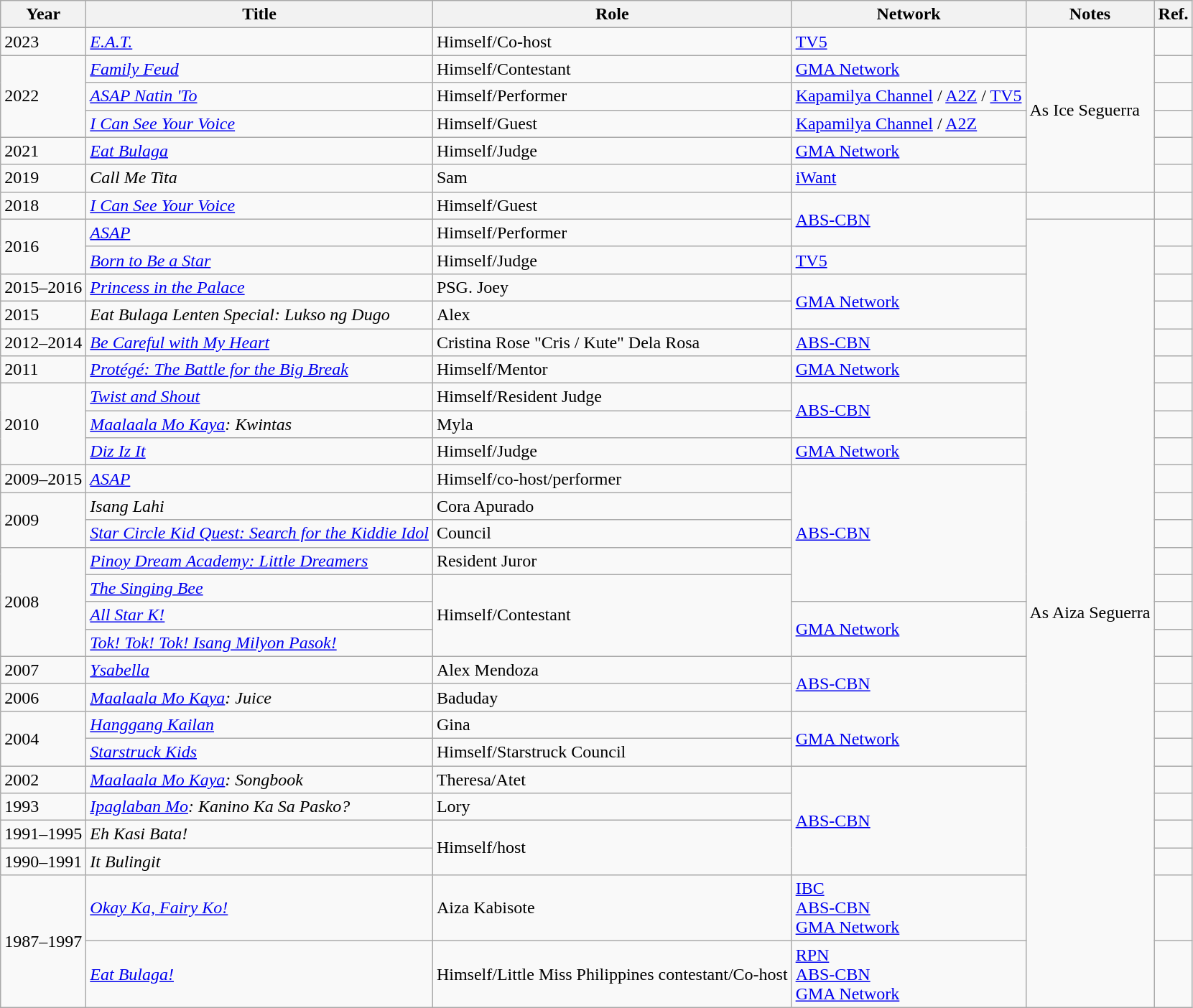<table class="wikitable">
<tr>
<th>Year</th>
<th>Title</th>
<th>Role</th>
<th>Network</th>
<th>Notes</th>
<th>Ref.</th>
</tr>
<tr>
<td>2023</td>
<td><em><a href='#'>E.A.T.</a></em></td>
<td>Himself/Co-host</td>
<td><a href='#'>TV5</a></td>
<td rowspan="6">As Ice Seguerra</td>
<td></td>
</tr>
<tr>
<td rowspan="3">2022</td>
<td><em><a href='#'>Family Feud</a></em></td>
<td>Himself/Contestant</td>
<td><a href='#'>GMA Network</a></td>
<td></td>
</tr>
<tr>
<td><em><a href='#'>ASAP Natin 'To</a></em></td>
<td>Himself/Performer</td>
<td><a href='#'>Kapamilya Channel</a> / <a href='#'>A2Z</a> / <a href='#'>TV5</a></td>
<td></td>
</tr>
<tr>
<td><em><a href='#'>I Can See Your Voice</a></em></td>
<td>Himself/Guest</td>
<td><a href='#'>Kapamilya Channel</a> / <a href='#'>A2Z</a></td>
<td></td>
</tr>
<tr>
<td>2021</td>
<td><em><a href='#'>Eat Bulaga</a></em></td>
<td>Himself/Judge</td>
<td><a href='#'>GMA Network</a></td>
<td></td>
</tr>
<tr>
<td>2019</td>
<td><em>Call Me Tita</em></td>
<td>Sam</td>
<td><a href='#'>iWant</a></td>
<td></td>
</tr>
<tr>
<td>2018</td>
<td><em><a href='#'>I Can See Your Voice</a></em></td>
<td>Himself/Guest</td>
<td rowspan="2"><a href='#'>ABS-CBN</a></td>
<td></td>
<td></td>
</tr>
<tr>
<td rowspan="2">2016</td>
<td><em><a href='#'>ASAP</a></em></td>
<td>Himself/Performer</td>
<td rowspan="26">As Aiza Seguerra</td>
<td></td>
</tr>
<tr>
<td><em><a href='#'>Born to Be a Star</a></em></td>
<td>Himself/Judge</td>
<td><a href='#'>TV5</a></td>
<td></td>
</tr>
<tr>
<td>2015–2016</td>
<td><em><a href='#'>Princess in the Palace</a></em></td>
<td>PSG. Joey</td>
<td rowspan="2"><a href='#'>GMA Network</a></td>
<td></td>
</tr>
<tr>
<td>2015</td>
<td><em>Eat Bulaga Lenten Special: Lukso ng Dugo</em></td>
<td>Alex</td>
<td></td>
</tr>
<tr>
<td>2012–2014</td>
<td><em><a href='#'>Be Careful with My Heart</a></em></td>
<td>Cristina Rose "Cris / Kute" Dela Rosa</td>
<td><a href='#'>ABS-CBN</a></td>
<td></td>
</tr>
<tr>
<td>2011</td>
<td><em><a href='#'>Protégé: The Battle for the Big Break</a></em></td>
<td>Himself/Mentor</td>
<td><a href='#'>GMA Network</a></td>
<td></td>
</tr>
<tr>
<td rowspan="3">2010</td>
<td><em><a href='#'>Twist and Shout</a></em></td>
<td>Himself/Resident Judge</td>
<td rowspan="2"><a href='#'>ABS-CBN</a></td>
<td></td>
</tr>
<tr>
<td><em><a href='#'>Maalaala Mo Kaya</a>: Kwintas</em></td>
<td>Myla</td>
<td></td>
</tr>
<tr>
<td><em><a href='#'>Diz Iz It</a></em></td>
<td>Himself/Judge</td>
<td><a href='#'>GMA Network</a></td>
<td></td>
</tr>
<tr>
<td>2009–2015</td>
<td><em><a href='#'>ASAP</a></em></td>
<td>Himself/co-host/performer</td>
<td rowspan="5"><a href='#'>ABS-CBN</a></td>
<td></td>
</tr>
<tr>
<td rowspan="2">2009</td>
<td><em>Isang Lahi</em></td>
<td>Cora Apurado</td>
<td></td>
</tr>
<tr>
<td><em><a href='#'>Star Circle Kid Quest: Search for the Kiddie Idol</a></em></td>
<td>Council</td>
<td></td>
</tr>
<tr>
<td rowspan="4">2008</td>
<td><em><a href='#'>Pinoy Dream Academy: Little Dreamers</a></em></td>
<td>Resident Juror</td>
<td></td>
</tr>
<tr>
<td><em><a href='#'>The Singing Bee</a></em></td>
<td rowspan="3">Himself/Contestant</td>
<td></td>
</tr>
<tr>
<td><em><a href='#'>All Star K!</a></em></td>
<td rowspan="2"><a href='#'>GMA Network</a></td>
<td></td>
</tr>
<tr>
<td><em><a href='#'>Tok! Tok! Tok! Isang Milyon Pasok!</a></em></td>
<td></td>
</tr>
<tr>
<td>2007</td>
<td><em><a href='#'>Ysabella</a></em></td>
<td>Alex Mendoza</td>
<td rowspan="2"><a href='#'>ABS-CBN</a></td>
<td></td>
</tr>
<tr>
<td>2006</td>
<td><em><a href='#'>Maalaala Mo Kaya</a>: Juice</em></td>
<td>Baduday</td>
<td></td>
</tr>
<tr>
<td rowspan="2">2004</td>
<td><em><a href='#'>Hanggang Kailan</a></em></td>
<td>Gina</td>
<td rowspan="2"><a href='#'>GMA Network</a></td>
<td></td>
</tr>
<tr>
<td><em><a href='#'>Starstruck Kids</a></em></td>
<td>Himself/Starstruck Council</td>
<td></td>
</tr>
<tr>
<td>2002</td>
<td><em><a href='#'>Maalaala Mo Kaya</a>: Songbook</em></td>
<td>Theresa/Atet</td>
<td rowspan="4"><a href='#'>ABS-CBN</a></td>
<td></td>
</tr>
<tr>
<td>1993</td>
<td><em><a href='#'>Ipaglaban Mo</a>: Kanino Ka Sa Pasko?</em></td>
<td>Lory</td>
<td></td>
</tr>
<tr>
<td>1991–1995</td>
<td><em>Eh Kasi Bata!</em></td>
<td rowspan="2">Himself/host</td>
<td></td>
</tr>
<tr>
<td>1990–1991</td>
<td><em>It Bulingit</em></td>
<td></td>
</tr>
<tr>
<td rowspan="2">1987–1997</td>
<td><em><a href='#'>Okay Ka, Fairy Ko!</a></em></td>
<td>Aiza Kabisote</td>
<td><a href='#'>IBC</a><br><a href='#'>ABS-CBN</a><br><a href='#'>GMA Network</a></td>
<td></td>
</tr>
<tr>
<td><em><a href='#'>Eat Bulaga!</a></em></td>
<td>Himself/Little Miss Philippines contestant/Co-host</td>
<td><a href='#'>RPN</a><br><a href='#'>ABS-CBN</a><br><a href='#'>GMA Network</a></td>
<td></td>
</tr>
</table>
